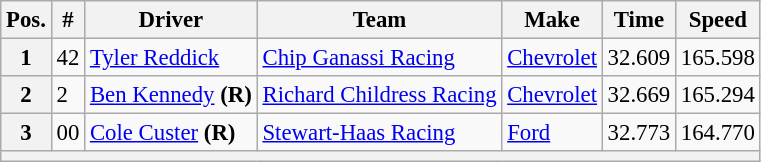<table class="wikitable" style="font-size:95%">
<tr>
<th>Pos.</th>
<th>#</th>
<th>Driver</th>
<th>Team</th>
<th>Make</th>
<th>Time</th>
<th>Speed</th>
</tr>
<tr>
<th>1</th>
<td>42</td>
<td><a href='#'>Tyler Reddick</a></td>
<td><a href='#'>Chip Ganassi Racing</a></td>
<td><a href='#'>Chevrolet</a></td>
<td>32.609</td>
<td>165.598</td>
</tr>
<tr>
<th>2</th>
<td>2</td>
<td><a href='#'>Ben Kennedy</a> <strong>(R)</strong></td>
<td><a href='#'>Richard Childress Racing</a></td>
<td><a href='#'>Chevrolet</a></td>
<td>32.669</td>
<td>165.294</td>
</tr>
<tr>
<th>3</th>
<td>00</td>
<td><a href='#'>Cole Custer</a> <strong>(R)</strong></td>
<td><a href='#'>Stewart-Haas Racing</a></td>
<td><a href='#'>Ford</a></td>
<td>32.773</td>
<td>164.770</td>
</tr>
<tr>
<th colspan="7"></th>
</tr>
</table>
